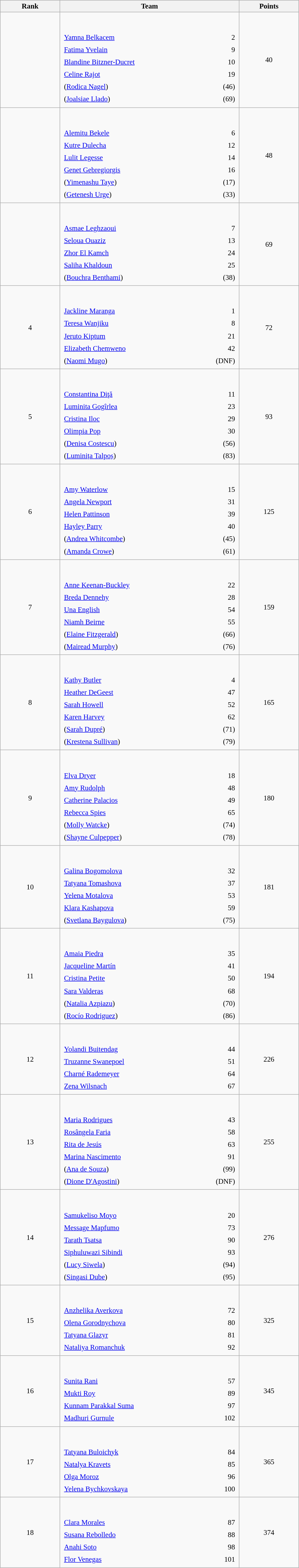<table class="wikitable sortable" style=" text-align:center; font-size:95%;" width="50%">
<tr>
<th width=10%>Rank</th>
<th width=30%>Team</th>
<th width=10%>Points</th>
</tr>
<tr>
<td align=center></td>
<td align=left> <br><br><table width=100%>
<tr>
<td align=left style="border:0"><a href='#'>Yamna Belkacem</a></td>
<td align=right style="border:0">2</td>
</tr>
<tr>
<td align=left style="border:0"><a href='#'>Fatima Yvelain</a></td>
<td align=right style="border:0">9</td>
</tr>
<tr>
<td align=left style="border:0"><a href='#'>Blandine Bitzner-Ducret</a></td>
<td align=right style="border:0">10</td>
</tr>
<tr>
<td align=left style="border:0"><a href='#'>Celine Rajot</a></td>
<td align=right style="border:0">19</td>
</tr>
<tr>
<td align=left style="border:0">(<a href='#'>Rodica Nagel</a>)</td>
<td align=right style="border:0">(46)</td>
</tr>
<tr>
<td align=left style="border:0">(<a href='#'>Joalsiae Llado</a>)</td>
<td align=right style="border:0">(69)</td>
</tr>
</table>
</td>
<td>40</td>
</tr>
<tr>
<td align=center></td>
<td align=left> <br><br><table width=100%>
<tr>
<td align=left style="border:0"><a href='#'>Alemitu Bekele</a></td>
<td align=right style="border:0">6</td>
</tr>
<tr>
<td align=left style="border:0"><a href='#'>Kutre Dulecha</a></td>
<td align=right style="border:0">12</td>
</tr>
<tr>
<td align=left style="border:0"><a href='#'>Lulit Legesse</a></td>
<td align=right style="border:0">14</td>
</tr>
<tr>
<td align=left style="border:0"><a href='#'>Genet Gebregiorgis</a></td>
<td align=right style="border:0">16</td>
</tr>
<tr>
<td align=left style="border:0">(<a href='#'>Yimenashu Taye</a>)</td>
<td align=right style="border:0">(17)</td>
</tr>
<tr>
<td align=left style="border:0">(<a href='#'>Getenesh Urge</a>)</td>
<td align=right style="border:0">(33)</td>
</tr>
</table>
</td>
<td>48</td>
</tr>
<tr>
<td align=center></td>
<td align=left> <br><br><table width=100%>
<tr>
<td align=left style="border:0"><a href='#'>Asmae Leghzaoui</a></td>
<td align=right style="border:0">7</td>
</tr>
<tr>
<td align=left style="border:0"><a href='#'>Seloua Ouaziz</a></td>
<td align=right style="border:0">13</td>
</tr>
<tr>
<td align=left style="border:0"><a href='#'>Zhor El Kamch</a></td>
<td align=right style="border:0">24</td>
</tr>
<tr>
<td align=left style="border:0"><a href='#'>Saliha Khaldoun</a></td>
<td align=right style="border:0">25</td>
</tr>
<tr>
<td align=left style="border:0">(<a href='#'>Bouchra Benthami</a>)</td>
<td align=right style="border:0">(38)</td>
</tr>
</table>
</td>
<td>69</td>
</tr>
<tr>
<td align=center>4</td>
<td align=left> <br><br><table width=100%>
<tr>
<td align=left style="border:0"><a href='#'>Jackline Maranga</a></td>
<td align=right style="border:0">1</td>
</tr>
<tr>
<td align=left style="border:0"><a href='#'>Teresa Wanjiku</a></td>
<td align=right style="border:0">8</td>
</tr>
<tr>
<td align=left style="border:0"><a href='#'>Jeruto Kiptum</a></td>
<td align=right style="border:0">21</td>
</tr>
<tr>
<td align=left style="border:0"><a href='#'>Elizabeth Chemweno</a></td>
<td align=right style="border:0">42</td>
</tr>
<tr>
<td align=left style="border:0">(<a href='#'>Naomi Mugo</a>)</td>
<td align=right style="border:0">(DNF)</td>
</tr>
</table>
</td>
<td>72</td>
</tr>
<tr>
<td align=center>5</td>
<td align=left> <br><br><table width=100%>
<tr>
<td align=left style="border:0"><a href='#'>Constantina Diţă</a></td>
<td align=right style="border:0">11</td>
</tr>
<tr>
<td align=left style="border:0"><a href='#'>Luminita Gogîrlea</a></td>
<td align=right style="border:0">23</td>
</tr>
<tr>
<td align=left style="border:0"><a href='#'>Cristina Iloc</a></td>
<td align=right style="border:0">29</td>
</tr>
<tr>
<td align=left style="border:0"><a href='#'>Olimpia Pop</a></td>
<td align=right style="border:0">30</td>
</tr>
<tr>
<td align=left style="border:0">(<a href='#'>Denisa Costescu</a>)</td>
<td align=right style="border:0">(56)</td>
</tr>
<tr>
<td align=left style="border:0">(<a href='#'>Luminița Talpoș</a>)</td>
<td align=right style="border:0">(83)</td>
</tr>
</table>
</td>
<td>93</td>
</tr>
<tr>
<td align=center>6</td>
<td align=left> <br><br><table width=100%>
<tr>
<td align=left style="border:0"><a href='#'>Amy Waterlow</a></td>
<td align=right style="border:0">15</td>
</tr>
<tr>
<td align=left style="border:0"><a href='#'>Angela Newport</a></td>
<td align=right style="border:0">31</td>
</tr>
<tr>
<td align=left style="border:0"><a href='#'>Helen Pattinson</a></td>
<td align=right style="border:0">39</td>
</tr>
<tr>
<td align=left style="border:0"><a href='#'>Hayley Parry</a></td>
<td align=right style="border:0">40</td>
</tr>
<tr>
<td align=left style="border:0">(<a href='#'>Andrea Whitcombe</a>)</td>
<td align=right style="border:0">(45)</td>
</tr>
<tr>
<td align=left style="border:0">(<a href='#'>Amanda Crowe</a>)</td>
<td align=right style="border:0">(61)</td>
</tr>
</table>
</td>
<td>125</td>
</tr>
<tr>
<td align=center>7</td>
<td align=left> <br><br><table width=100%>
<tr>
<td align=left style="border:0"><a href='#'>Anne Keenan-Buckley</a></td>
<td align=right style="border:0">22</td>
</tr>
<tr>
<td align=left style="border:0"><a href='#'>Breda Dennehy</a></td>
<td align=right style="border:0">28</td>
</tr>
<tr>
<td align=left style="border:0"><a href='#'>Una English</a></td>
<td align=right style="border:0">54</td>
</tr>
<tr>
<td align=left style="border:0"><a href='#'>Niamh Beirne</a></td>
<td align=right style="border:0">55</td>
</tr>
<tr>
<td align=left style="border:0">(<a href='#'>Elaine Fitzgerald</a>)</td>
<td align=right style="border:0">(66)</td>
</tr>
<tr>
<td align=left style="border:0">(<a href='#'>Mairead Murphy</a>)</td>
<td align=right style="border:0">(76)</td>
</tr>
</table>
</td>
<td>159</td>
</tr>
<tr>
<td align=center>8</td>
<td align=left> <br><br><table width=100%>
<tr>
<td align=left style="border:0"><a href='#'>Kathy Butler</a></td>
<td align=right style="border:0">4</td>
</tr>
<tr>
<td align=left style="border:0"><a href='#'>Heather DeGeest</a></td>
<td align=right style="border:0">47</td>
</tr>
<tr>
<td align=left style="border:0"><a href='#'>Sarah Howell</a></td>
<td align=right style="border:0">52</td>
</tr>
<tr>
<td align=left style="border:0"><a href='#'>Karen Harvey</a></td>
<td align=right style="border:0">62</td>
</tr>
<tr>
<td align=left style="border:0">(<a href='#'>Sarah Dupré</a>)</td>
<td align=right style="border:0">(71)</td>
</tr>
<tr>
<td align=left style="border:0">(<a href='#'>Krestena Sullivan</a>)</td>
<td align=right style="border:0">(79)</td>
</tr>
</table>
</td>
<td>165</td>
</tr>
<tr>
<td align=center>9</td>
<td align=left> <br><br><table width=100%>
<tr>
<td align=left style="border:0"><a href='#'>Elva Dryer</a></td>
<td align=right style="border:0">18</td>
</tr>
<tr>
<td align=left style="border:0"><a href='#'>Amy Rudolph</a></td>
<td align=right style="border:0">48</td>
</tr>
<tr>
<td align=left style="border:0"><a href='#'>Catherine Palacios</a></td>
<td align=right style="border:0">49</td>
</tr>
<tr>
<td align=left style="border:0"><a href='#'>Rebecca Spies</a></td>
<td align=right style="border:0">65</td>
</tr>
<tr>
<td align=left style="border:0">(<a href='#'>Molly Watcke</a>)</td>
<td align=right style="border:0">(74)</td>
</tr>
<tr>
<td align=left style="border:0">(<a href='#'>Shayne Culpepper</a>)</td>
<td align=right style="border:0">(78)</td>
</tr>
</table>
</td>
<td>180</td>
</tr>
<tr>
<td align=center>10</td>
<td align=left> <br><br><table width=100%>
<tr>
<td align=left style="border:0"><a href='#'>Galina Bogomolova</a></td>
<td align=right style="border:0">32</td>
</tr>
<tr>
<td align=left style="border:0"><a href='#'>Tatyana Tomashova</a></td>
<td align=right style="border:0">37</td>
</tr>
<tr>
<td align=left style="border:0"><a href='#'>Yelena Motalova</a></td>
<td align=right style="border:0">53</td>
</tr>
<tr>
<td align=left style="border:0"><a href='#'>Klara Kashapova</a></td>
<td align=right style="border:0">59</td>
</tr>
<tr>
<td align=left style="border:0">(<a href='#'>Svetlana Baygulova</a>)</td>
<td align=right style="border:0">(75)</td>
</tr>
</table>
</td>
<td>181</td>
</tr>
<tr>
<td align=center>11</td>
<td align=left> <br><br><table width=100%>
<tr>
<td align=left style="border:0"><a href='#'>Amaia Piedra</a></td>
<td align=right style="border:0">35</td>
</tr>
<tr>
<td align=left style="border:0"><a href='#'>Jacqueline Martín</a></td>
<td align=right style="border:0">41</td>
</tr>
<tr>
<td align=left style="border:0"><a href='#'>Cristina Petite</a></td>
<td align=right style="border:0">50</td>
</tr>
<tr>
<td align=left style="border:0"><a href='#'>Sara Valderas</a></td>
<td align=right style="border:0">68</td>
</tr>
<tr>
<td align=left style="border:0">(<a href='#'>Natalia Azpiazu</a>)</td>
<td align=right style="border:0">(70)</td>
</tr>
<tr>
<td align=left style="border:0">(<a href='#'>Rocío Rodriguez</a>)</td>
<td align=right style="border:0">(86)</td>
</tr>
</table>
</td>
<td>194</td>
</tr>
<tr>
<td align=center>12</td>
<td align=left> <br><br><table width=100%>
<tr>
<td align=left style="border:0"><a href='#'>Yolandi Buitendag</a></td>
<td align=right style="border:0">44</td>
</tr>
<tr>
<td align=left style="border:0"><a href='#'>Truzanne Swanepoel</a></td>
<td align=right style="border:0">51</td>
</tr>
<tr>
<td align=left style="border:0"><a href='#'>Charné Rademeyer</a></td>
<td align=right style="border:0">64</td>
</tr>
<tr>
<td align=left style="border:0"><a href='#'>Zena Wilsnach</a></td>
<td align=right style="border:0">67</td>
</tr>
</table>
</td>
<td>226</td>
</tr>
<tr>
<td align=center>13</td>
<td align=left> <br><br><table width=100%>
<tr>
<td align=left style="border:0"><a href='#'>Maria Rodrigues</a></td>
<td align=right style="border:0">43</td>
</tr>
<tr>
<td align=left style="border:0"><a href='#'>Rosângela Faria</a></td>
<td align=right style="border:0">58</td>
</tr>
<tr>
<td align=left style="border:0"><a href='#'>Rita de Jesús</a></td>
<td align=right style="border:0">63</td>
</tr>
<tr>
<td align=left style="border:0"><a href='#'>Marina Nascimento</a></td>
<td align=right style="border:0">91</td>
</tr>
<tr>
<td align=left style="border:0">(<a href='#'>Ana de Souza</a>)</td>
<td align=right style="border:0">(99)</td>
</tr>
<tr>
<td align=left style="border:0">(<a href='#'>Dione D'Agostini</a>)</td>
<td align=right style="border:0">(DNF)</td>
</tr>
</table>
</td>
<td>255</td>
</tr>
<tr>
<td align=center>14</td>
<td align=left> <br><br><table width=100%>
<tr>
<td align=left style="border:0"><a href='#'>Samukeliso Moyo</a></td>
<td align=right style="border:0">20</td>
</tr>
<tr>
<td align=left style="border:0"><a href='#'>Message Mapfumo</a></td>
<td align=right style="border:0">73</td>
</tr>
<tr>
<td align=left style="border:0"><a href='#'>Tarath Tsatsa</a></td>
<td align=right style="border:0">90</td>
</tr>
<tr>
<td align=left style="border:0"><a href='#'>Siphuluwazi Sibindi</a></td>
<td align=right style="border:0">93</td>
</tr>
<tr>
<td align=left style="border:0">(<a href='#'>Lucy Siwela</a>)</td>
<td align=right style="border:0">(94)</td>
</tr>
<tr>
<td align=left style="border:0">(<a href='#'>Singasi Dube</a>)</td>
<td align=right style="border:0">(95)</td>
</tr>
</table>
</td>
<td>276</td>
</tr>
<tr>
<td align=center>15</td>
<td align=left> <br><br><table width=100%>
<tr>
<td align=left style="border:0"><a href='#'>Anzhelika Averkova</a></td>
<td align=right style="border:0">72</td>
</tr>
<tr>
<td align=left style="border:0"><a href='#'>Olena Gorodnychova</a></td>
<td align=right style="border:0">80</td>
</tr>
<tr>
<td align=left style="border:0"><a href='#'>Tatyana Glazyr</a></td>
<td align=right style="border:0">81</td>
</tr>
<tr>
<td align=left style="border:0"><a href='#'>Nataliya Romanchuk</a></td>
<td align=right style="border:0">92</td>
</tr>
</table>
</td>
<td>325</td>
</tr>
<tr>
<td align=center>16</td>
<td align=left> <br><br><table width=100%>
<tr>
<td align=left style="border:0"><a href='#'>Sunita Rani</a></td>
<td align=right style="border:0">57</td>
</tr>
<tr>
<td align=left style="border:0"><a href='#'>Mukti Roy</a></td>
<td align=right style="border:0">89</td>
</tr>
<tr>
<td align=left style="border:0"><a href='#'>Kunnam Parakkal Suma</a></td>
<td align=right style="border:0">97</td>
</tr>
<tr>
<td align=left style="border:0"><a href='#'>Madhuri Gurnule</a></td>
<td align=right style="border:0">102</td>
</tr>
</table>
</td>
<td>345</td>
</tr>
<tr>
<td align=center>17</td>
<td align=left> <br><br><table width=100%>
<tr>
<td align=left style="border:0"><a href='#'>Tatyana Buloichyk</a></td>
<td align=right style="border:0">84</td>
</tr>
<tr>
<td align=left style="border:0"><a href='#'>Natalya Kravets</a></td>
<td align=right style="border:0">85</td>
</tr>
<tr>
<td align=left style="border:0"><a href='#'>Olga Moroz</a></td>
<td align=right style="border:0">96</td>
</tr>
<tr>
<td align=left style="border:0"><a href='#'>Yelena Bychkovskaya</a></td>
<td align=right style="border:0">100</td>
</tr>
</table>
</td>
<td>365</td>
</tr>
<tr>
<td align=center>18</td>
<td align=left> <br><br><table width=100%>
<tr>
<td align=left style="border:0"><a href='#'>Clara Morales</a></td>
<td align=right style="border:0">87</td>
</tr>
<tr>
<td align=left style="border:0"><a href='#'>Susana Rebolledo</a></td>
<td align=right style="border:0">88</td>
</tr>
<tr>
<td align=left style="border:0"><a href='#'>Anahi Soto</a></td>
<td align=right style="border:0">98</td>
</tr>
<tr>
<td align=left style="border:0"><a href='#'>Flor Venegas</a></td>
<td align=right style="border:0">101</td>
</tr>
</table>
</td>
<td>374</td>
</tr>
</table>
